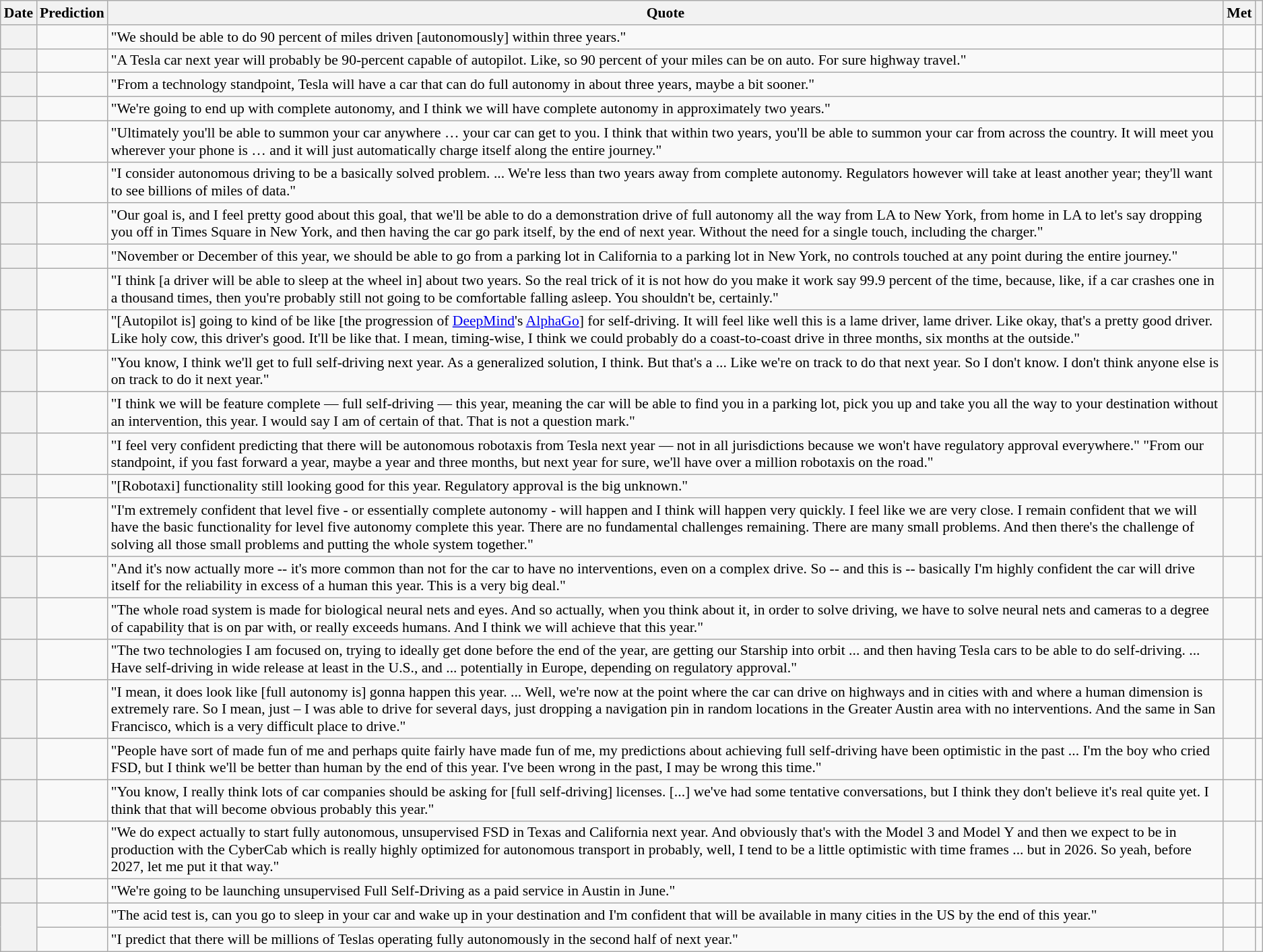<table class="wikitable sortable" style="font-size:90%;text-align:left;">
<tr>
<th>Date</th>
<th>Prediction</th>
<th class="unsortable">Quote</th>
<th>Met</th>
<th class="unsortable"></th>
</tr>
<tr>
<th></th>
<td></td>
<td>"We should be able to do 90 percent of miles driven [autonomously] within three years."</td>
<td></td>
<td></td>
</tr>
<tr>
<th></th>
<td></td>
<td>"A Tesla car next year will probably be 90-percent capable of autopilot. Like, so 90 percent of your miles can be on auto. For sure highway travel."</td>
<td></td>
<td></td>
</tr>
<tr>
<th></th>
<td></td>
<td>"From a technology standpoint, Tesla will have a car that can do full autonomy in about three years, maybe a bit sooner."</td>
<td></td>
<td></td>
</tr>
<tr>
<th></th>
<td></td>
<td>"We're going to end up with complete autonomy, and I think we will have complete autonomy in approximately two years."</td>
<td></td>
<td></td>
</tr>
<tr>
<th></th>
<td></td>
<td>"Ultimately you'll be able to summon your car anywhere … your car can get to you. I think that within two years, you'll be able to summon your car from across the country. It will meet you wherever your phone is … and it will just automatically charge itself along the entire journey."</td>
<td></td>
<td></td>
</tr>
<tr>
<th></th>
<td></td>
<td>"I consider autonomous driving to be a basically solved problem. ... We're less than two years away from complete autonomy. Regulators however will take at least another year; they'll want to see billions of miles of data."</td>
<td></td>
<td></td>
</tr>
<tr>
<th></th>
<td></td>
<td>"Our goal is, and I feel pretty good about this goal, that we'll be able to do a demonstration drive of full autonomy all the way from LA to New York, from home in LA to let's say dropping you off in Times Square in New York, and then having the car go park itself, by the end of next year. Without the need for a single touch, including the charger."</td>
<td></td>
<td></td>
</tr>
<tr>
<th></th>
<td></td>
<td>"November or December of this year, we should be able to go from a parking lot in California to a parking lot in New York, no controls touched at any point during the entire journey."</td>
<td></td>
<td></td>
</tr>
<tr>
<th></th>
<td></td>
<td>"I think [a driver will be able to sleep at the wheel in] about two years. So the real trick of it is not how do you make it work say 99.9 percent of the time, because, like, if a car crashes one in a thousand times, then you're probably still not going to be comfortable falling asleep. You shouldn't be, certainly."</td>
<td></td>
<td></td>
</tr>
<tr>
<th></th>
<td></td>
<td>"[Autopilot is] going to kind of be like [the progression of <a href='#'>DeepMind</a>'s <a href='#'>AlphaGo</a>] for self-driving. It will feel like well this is a lame driver, lame driver. Like okay, that's a pretty good driver. Like holy cow, this driver's good. It'll be like that. I mean, timing-wise, I think we could probably do a coast-to-coast drive in three months, six months at the outside."</td>
<td></td>
<td></td>
</tr>
<tr>
<th></th>
<td></td>
<td>"You know, I think we'll get to full self-driving next year. As a generalized solution, I think. But that's a ... Like we're on track to do that next year. So I don't know. I don't think anyone else is on track to do it next year."</td>
<td></td>
<td></td>
</tr>
<tr>
<th></th>
<td></td>
<td>"I think we will be feature complete — full self-driving — this year, meaning the car will be able to find you in a parking lot, pick you up and take you all the way to your destination without an intervention, this year. I would say I am of certain of that. That is not a question mark."</td>
<td></td>
<td></td>
</tr>
<tr>
<th></th>
<td></td>
<td>"I feel very confident predicting that there will be autonomous robotaxis from Tesla next year — not in all jurisdictions because we won't have regulatory approval everywhere." "From our standpoint, if you fast forward a year, maybe a year and three months, but next year for sure, we'll have over a million robotaxis on the road."</td>
<td></td>
<td></td>
</tr>
<tr>
<th></th>
<td></td>
<td>"[Robotaxi] functionality still looking good for this year. Regulatory approval is the big unknown."</td>
<td></td>
<td></td>
</tr>
<tr>
<th></th>
<td></td>
<td>"I'm extremely confident that level five - or essentially complete autonomy - will happen and I think will happen very quickly. I feel like we are very close. I remain confident that we will have the basic functionality for level five autonomy complete this year. There are no fundamental challenges remaining. There are many small problems. And then there's the challenge of solving all those small problems and putting the whole system together."</td>
<td></td>
<td></td>
</tr>
<tr>
<th></th>
<td></td>
<td>"And it's now actually more -- it's more common than not for the car to have no interventions, even on a complex drive. So -- and this is -- basically I'm highly confident the car will drive itself for the reliability in excess of a human this year. This is a very big deal."</td>
<td></td>
<td></td>
</tr>
<tr>
<th></th>
<td></td>
<td>"The whole road system is made for biological neural nets and eyes. And so actually, when you think about it, in order to solve driving, we have to solve neural nets and cameras to a degree of capability that is on par with, or really exceeds humans. And I think we will achieve that this year."</td>
<td></td>
<td></td>
</tr>
<tr>
<th></th>
<td></td>
<td>"The two technologies I am focused on, trying to ideally get done before the end of the year, are getting our Starship into orbit ... and then having Tesla cars to be able to do self-driving. ... Have self-driving in wide release at least in the U.S., and ... potentially in Europe, depending on regulatory approval."</td>
<td></td>
<td></td>
</tr>
<tr>
<th></th>
<td></td>
<td>"I mean, it does look like [full autonomy is] gonna happen this year. ... Well, we're now at the point where the car can drive on highways and in cities with and where a human dimension is extremely rare. So I mean, just – I was able to drive for several days, just dropping a navigation pin in random locations in the Greater Austin area with no interventions. And the same in San Francisco, which is a very difficult place to drive."</td>
<td></td>
<td></td>
</tr>
<tr>
<th></th>
<td></td>
<td>"People have sort of made fun of me and perhaps quite fairly have made fun of me, my predictions about achieving full self-driving have been optimistic in the past ... I'm the boy who cried FSD, but I think we'll be better than human by the end of this year. I've been wrong in the past, I may be wrong this time."</td>
<td></td>
<td></td>
</tr>
<tr>
<th></th>
<td></td>
<td>"You know, I really think lots of car companies should be asking for [full self-driving] licenses. [...] we've had some tentative conversations, but I think they don't believe it's real quite yet. I think that that will become obvious probably this year."</td>
<td></td>
<td></td>
</tr>
<tr>
<th></th>
<td></td>
<td>"We do expect actually to start fully autonomous, unsupervised FSD in Texas and California next year. And obviously that's with the Model 3 and Model Y and then we expect to be in production with the CyberCab which is really highly optimized for autonomous transport in probably, well, I tend to be a little optimistic with time frames ... but in 2026. So yeah, before 2027, let me put it that way."</td>
<td></td>
<td></td>
</tr>
<tr>
<th></th>
<td></td>
<td>"We're going to be launching unsupervised Full Self-Driving as a paid service in Austin in June."</td>
<td></td>
<td></td>
</tr>
<tr>
<th rowspan=2></th>
<td></td>
<td>"The acid test is, can you go to sleep in your car and wake up in your destination and I'm confident that will be available in many cities in the US by the end of this year."</td>
<td></td>
<td></td>
</tr>
<tr>
<td></td>
<td>"I predict that there will be millions of Teslas operating fully autonomously in the second half of next year."</td>
<td></td>
<td></td>
</tr>
</table>
